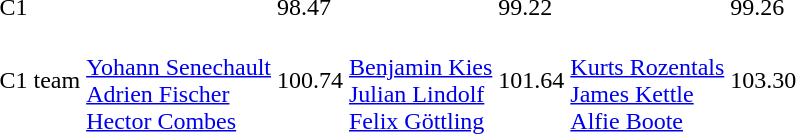<table>
<tr>
<td>C1</td>
<td></td>
<td>98.47</td>
<td></td>
<td>99.22</td>
<td></td>
<td>99.26</td>
</tr>
<tr>
<td>C1 team</td>
<td><br><a href='#'>Yohann Senechault</a><br><a href='#'>Adrien Fischer</a><br><a href='#'>Hector Combes</a></td>
<td>100.74</td>
<td><br><a href='#'>Benjamin Kies</a><br><a href='#'>Julian Lindolf</a><br><a href='#'>Felix Göttling</a></td>
<td>101.64</td>
<td><br><a href='#'>Kurts Rozentals</a><br><a href='#'>James Kettle</a><br><a href='#'>Alfie Boote</a></td>
<td>103.30</td>
</tr>
</table>
